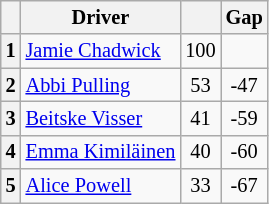<table class="wikitable" style="font-size: 85%;">
<tr>
<th></th>
<th>Driver</th>
<th></th>
<th>Gap</th>
</tr>
<tr>
<th align="center">1</th>
<td> <a href='#'>Jamie Chadwick</a></td>
<td align="center">100</td>
<td align="center"></td>
</tr>
<tr>
<th align="center">2</th>
<td> <a href='#'>Abbi Pulling</a></td>
<td align="center">53</td>
<td align="center">-47</td>
</tr>
<tr>
<th align="center">3</th>
<td> <a href='#'>Beitske Visser</a></td>
<td align="center">41</td>
<td align="center">-59</td>
</tr>
<tr>
<th align="center">4</th>
<td> <a href='#'>Emma Kimiläinen</a></td>
<td align="center">40</td>
<td align="center">-60</td>
</tr>
<tr>
<th align="center">5</th>
<td> <a href='#'>Alice Powell</a></td>
<td align="center">33</td>
<td align="center">-67</td>
</tr>
</table>
